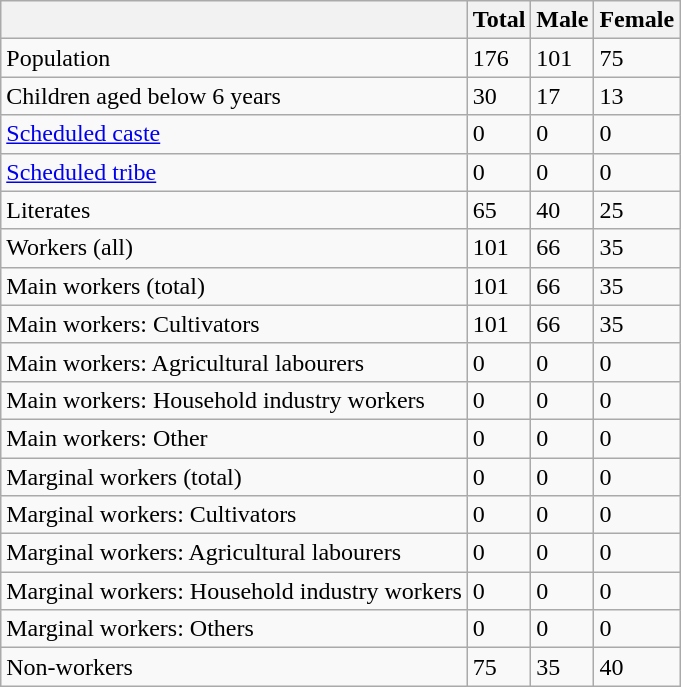<table class="wikitable sortable">
<tr>
<th></th>
<th>Total</th>
<th>Male</th>
<th>Female</th>
</tr>
<tr>
<td>Population</td>
<td>176</td>
<td>101</td>
<td>75</td>
</tr>
<tr>
<td>Children aged below 6 years</td>
<td>30</td>
<td>17</td>
<td>13</td>
</tr>
<tr>
<td><a href='#'>Scheduled caste</a></td>
<td>0</td>
<td>0</td>
<td>0</td>
</tr>
<tr>
<td><a href='#'>Scheduled tribe</a></td>
<td>0</td>
<td>0</td>
<td>0</td>
</tr>
<tr>
<td>Literates</td>
<td>65</td>
<td>40</td>
<td>25</td>
</tr>
<tr>
<td>Workers (all)</td>
<td>101</td>
<td>66</td>
<td>35</td>
</tr>
<tr>
<td>Main workers (total)</td>
<td>101</td>
<td>66</td>
<td>35</td>
</tr>
<tr>
<td>Main workers: Cultivators</td>
<td>101</td>
<td>66</td>
<td>35</td>
</tr>
<tr>
<td>Main workers: Agricultural labourers</td>
<td>0</td>
<td>0</td>
<td>0</td>
</tr>
<tr>
<td>Main workers: Household industry workers</td>
<td>0</td>
<td>0</td>
<td>0</td>
</tr>
<tr>
<td>Main workers: Other</td>
<td>0</td>
<td>0</td>
<td>0</td>
</tr>
<tr>
<td>Marginal workers (total)</td>
<td>0</td>
<td>0</td>
<td>0</td>
</tr>
<tr>
<td>Marginal workers: Cultivators</td>
<td>0</td>
<td>0</td>
<td>0</td>
</tr>
<tr>
<td>Marginal workers: Agricultural labourers</td>
<td>0</td>
<td>0</td>
<td>0</td>
</tr>
<tr>
<td>Marginal workers: Household industry workers</td>
<td>0</td>
<td>0</td>
<td>0</td>
</tr>
<tr>
<td>Marginal workers: Others</td>
<td>0</td>
<td>0</td>
<td>0</td>
</tr>
<tr>
<td>Non-workers</td>
<td>75</td>
<td>35</td>
<td>40</td>
</tr>
</table>
